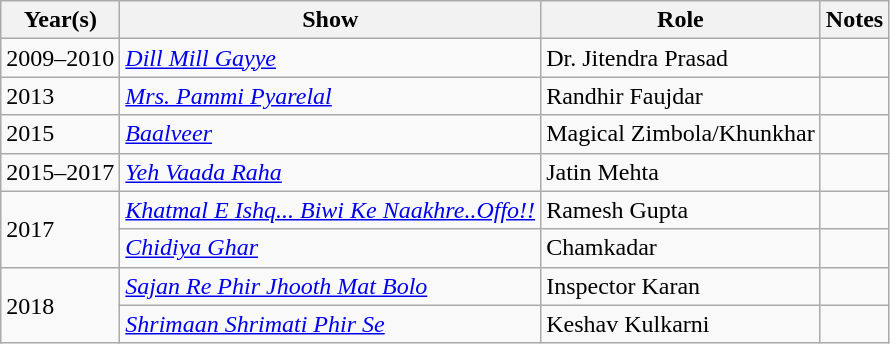<table class="wikitable sortable">
<tr>
<th scope="col">Year(s)</th>
<th scope="col">Show</th>
<th scope="col">Role</th>
<th scope="col">Notes</th>
</tr>
<tr>
<td>2009–2010</td>
<td><em><a href='#'>Dill Mill Gayye</a></em></td>
<td>Dr. Jitendra Prasad</td>
<td></td>
</tr>
<tr>
<td>2013</td>
<td><em><a href='#'>Mrs. Pammi Pyarelal</a></em></td>
<td>Randhir Faujdar</td>
<td></td>
</tr>
<tr>
<td>2015</td>
<td><em><a href='#'>Baalveer</a></em></td>
<td>Magical Zimbola/Khunkhar</td>
<td></td>
</tr>
<tr>
<td>2015–2017</td>
<td><em><a href='#'>Yeh Vaada Raha</a></em></td>
<td>Jatin Mehta</td>
<td></td>
</tr>
<tr>
<td rowspan="2">2017</td>
<td><em><a href='#'>Khatmal E Ishq... Biwi Ke Naakhre..Offo!!</a></em></td>
<td>Ramesh Gupta</td>
<td></td>
</tr>
<tr>
<td><em><a href='#'>Chidiya Ghar</a></em></td>
<td>Chamkadar</td>
<td></td>
</tr>
<tr>
<td rowspan=2>2018</td>
<td><em><a href='#'>Sajan Re Phir Jhooth Mat Bolo</a></em></td>
<td>Inspector Karan</td>
<td></td>
</tr>
<tr>
<td><em><a href='#'>Shrimaan Shrimati Phir Se</a></em></td>
<td>Keshav Kulkarni</td>
<td></td>
</tr>
</table>
